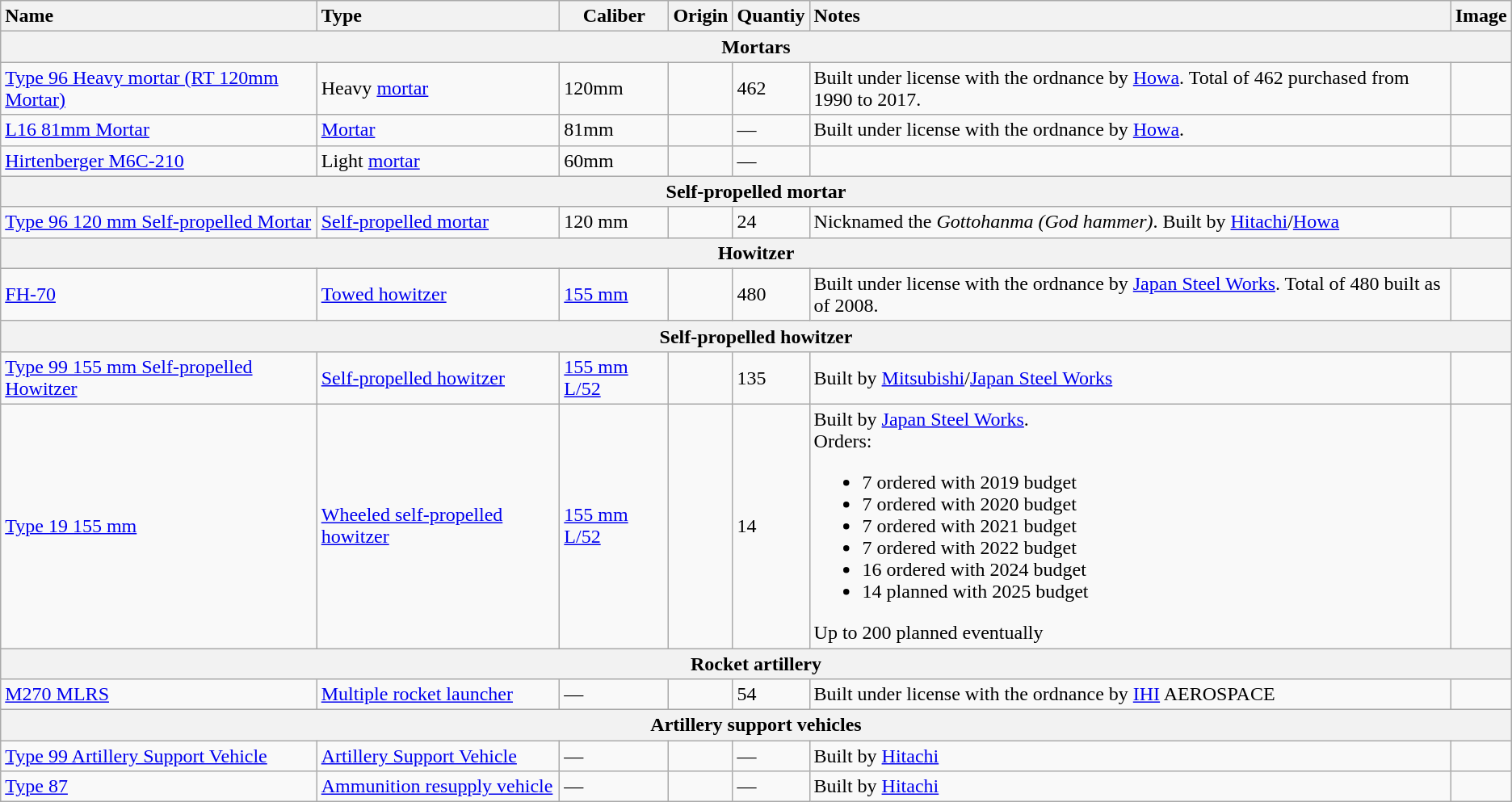<table class="wikitable">
<tr>
<th style="text-align: left;">Name</th>
<th style="text-align: left;">Type</th>
<th>Caliber</th>
<th style="text-align: left;">Origin</th>
<th>Quantiy</th>
<th style="text-align: left;">Notes</th>
<th style="text-align: left;">Image</th>
</tr>
<tr>
<th colspan="7" style="align: center;">Mortars</th>
</tr>
<tr>
<td><a href='#'>Type 96 Heavy mortar (RT 120mm Mortar)</a></td>
<td>Heavy <a href='#'>mortar</a></td>
<td>120mm</td>
<td></td>
<td>462</td>
<td>Built under license with the ordnance by <a href='#'>Howa</a>. Total of 462 purchased from 1990 to 2017.</td>
<td></td>
</tr>
<tr>
<td><a href='#'>L16 81mm Mortar</a></td>
<td><a href='#'>Mortar</a></td>
<td>81mm</td>
<td></td>
<td>—</td>
<td>Built under license with the ordnance by <a href='#'>Howa</a>.</td>
<td></td>
</tr>
<tr>
<td><a href='#'>Hirtenberger M6C-210</a></td>
<td>Light <a href='#'>mortar</a></td>
<td>60mm</td>
<td></td>
<td>—</td>
<td></td>
<td></td>
</tr>
<tr>
<th colspan="7">Self-propelled mortar</th>
</tr>
<tr>
<td><a href='#'>Type 96 120 mm Self-propelled Mortar</a></td>
<td><a href='#'>Self-propelled mortar</a></td>
<td>120 mm</td>
<td></td>
<td>24</td>
<td>Nicknamed the <em>Gottohanma (God hammer)</em>. Built by <a href='#'>Hitachi</a>/<a href='#'>Howa</a></td>
<td></td>
</tr>
<tr>
<th colspan="7" style="align: center;">Howitzer</th>
</tr>
<tr>
<td><a href='#'>FH-70</a></td>
<td><a href='#'>Towed howitzer</a></td>
<td><a href='#'>155 mm</a></td>
<td><br><br></td>
<td>480</td>
<td>Built under license with the ordnance by <a href='#'>Japan Steel Works</a>. Total of 480 built as of 2008.</td>
<td></td>
</tr>
<tr>
<th colspan="7">Self-propelled howitzer</th>
</tr>
<tr>
<td><a href='#'>Type 99 155 mm Self-propelled Howitzer</a></td>
<td><a href='#'>Self-propelled howitzer</a></td>
<td><a href='#'>155 mm L/52</a></td>
<td></td>
<td>135</td>
<td>Built by <a href='#'>Mitsubishi</a>/<a href='#'>Japan Steel Works</a></td>
<td></td>
</tr>
<tr>
<td><a href='#'>Type 19 155 mm</a></td>
<td><a href='#'>Wheeled self-propelled howitzer</a></td>
<td><a href='#'>155 mm L/52</a></td>
<td></td>
<td>14</td>
<td>Built by <a href='#'>Japan Steel Works</a>.<br>Orders:<ul><li>7 ordered with 2019 budget</li><li>7 ordered with 2020 budget</li><li>7 ordered with 2021 budget</li><li>7 ordered with 2022 budget</li><li>16 ordered with 2024 budget</li><li>14 planned with 2025 budget</li></ul>Up to 200 planned eventually </td>
<td></td>
</tr>
<tr>
<th colspan="7">Rocket artillery</th>
</tr>
<tr>
<td><a href='#'>M270 MLRS</a></td>
<td><a href='#'>Multiple rocket launcher</a></td>
<td>—</td>
<td></td>
<td>54</td>
<td>Built under license with the ordnance by <a href='#'>IHI</a> AEROSPACE</td>
<td></td>
</tr>
<tr>
<th colspan="7">Artillery support vehicles</th>
</tr>
<tr>
<td><a href='#'>Type 99 Artillery Support Vehicle</a></td>
<td><a href='#'>Artillery Support Vehicle</a></td>
<td>—</td>
<td></td>
<td>—</td>
<td>Built by <a href='#'>Hitachi</a></td>
<td></td>
</tr>
<tr>
<td><a href='#'>Type 87</a></td>
<td><a href='#'>Ammunition resupply vehicle</a></td>
<td>—</td>
<td></td>
<td>—</td>
<td>Built by <a href='#'>Hitachi</a></td>
<td></td>
</tr>
</table>
